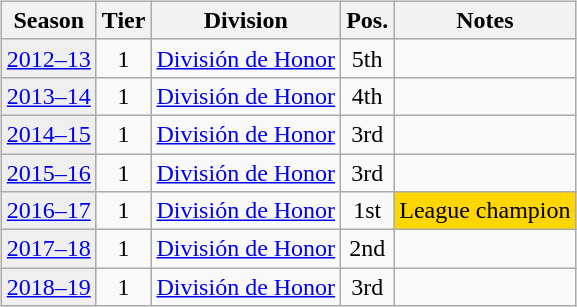<table>
<tr>
<td valign="top" width=0%><br><table class="wikitable">
<tr>
<th>Season</th>
<th>Tier</th>
<th>Division</th>
<th>Pos.</th>
<th>Notes</th>
</tr>
<tr>
<td style="background:#efefef;"><a href='#'>2012–13</a></td>
<td align="center">1</td>
<td><a href='#'>División de Honor</a></td>
<td align="center">5th</td>
</tr>
<tr>
<td style="background:#efefef;"><a href='#'>2013–14</a></td>
<td align="center">1</td>
<td><a href='#'>División de Honor</a></td>
<td align="center">4th</td>
<td></td>
</tr>
<tr>
<td style="background:#efefef;"><a href='#'>2014–15</a></td>
<td align="center">1</td>
<td><a href='#'>División de Honor</a></td>
<td align="center">3rd</td>
<td></td>
</tr>
<tr>
<td style="background:#efefef;"><a href='#'>2015–16</a></td>
<td align="center">1</td>
<td><a href='#'>División de Honor</a></td>
<td align="center">3rd</td>
<td></td>
</tr>
<tr>
<td style="background:#efefef;"><a href='#'>2016–17</a></td>
<td align="center">1</td>
<td><a href='#'>División de Honor</a></td>
<td align="center">1st</td>
<td style="background:gold">League champion</td>
</tr>
<tr>
<td style="background:#efefef;"><a href='#'>2017–18</a></td>
<td align="center">1</td>
<td><a href='#'>División de Honor</a></td>
<td align="center">2nd</td>
<td></td>
</tr>
<tr>
<td style="background:#efefef;"><a href='#'>2018–19</a></td>
<td align="center">1</td>
<td><a href='#'>División de Honor</a></td>
<td align="center">3rd</td>
<td></td>
</tr>
</table>
</td>
</tr>
</table>
